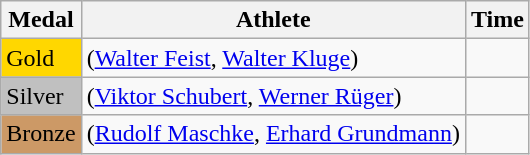<table class="wikitable">
<tr>
<th>Medal</th>
<th>Athlete</th>
<th>Time</th>
</tr>
<tr>
<td bgcolor="gold">Gold</td>
<td> (<a href='#'>Walter Feist</a>, <a href='#'>Walter Kluge</a>)</td>
<td></td>
</tr>
<tr>
<td bgcolor="silver">Silver</td>
<td> (<a href='#'>Viktor Schubert</a>, <a href='#'>Werner Rüger</a>)</td>
<td></td>
</tr>
<tr>
<td bgcolor="CC9966">Bronze</td>
<td> (<a href='#'>Rudolf Maschke</a>, <a href='#'>Erhard Grundmann</a>)</td>
<td></td>
</tr>
</table>
